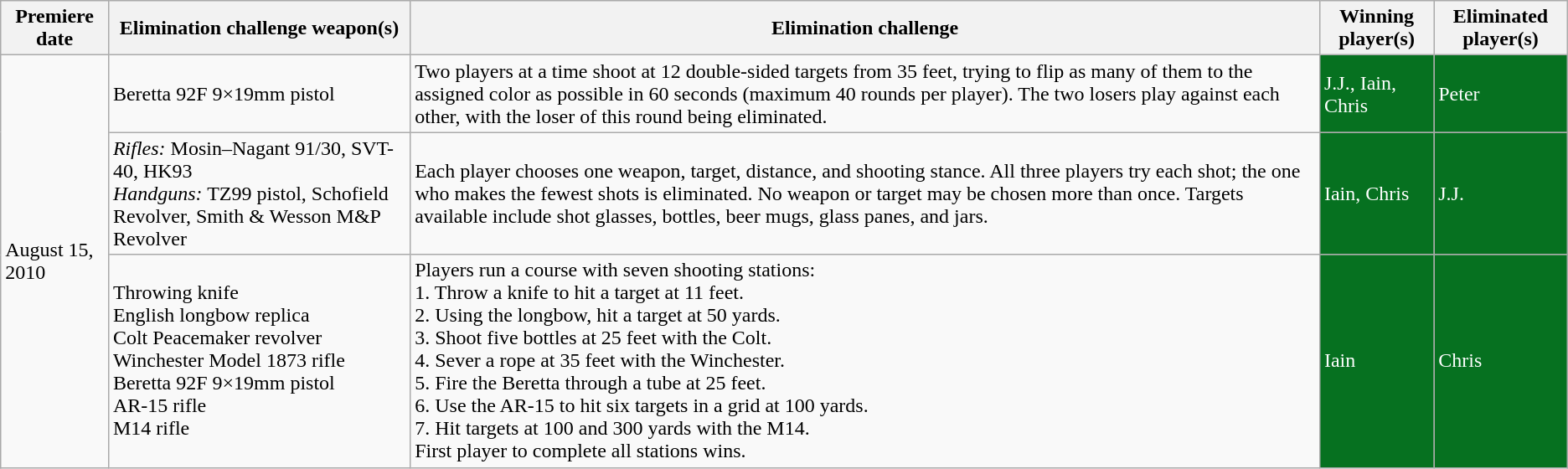<table class="wikitable">
<tr>
<th>Premiere date</th>
<th>Elimination challenge weapon(s)</th>
<th>Elimination challenge</th>
<th>Winning player(s)</th>
<th>Eliminated player(s)</th>
</tr>
<tr>
<td rowspan="3">August 15, 2010</td>
<td>Beretta 92F 9×19mm pistol</td>
<td>Two players at a time shoot at 12 double-sided targets from 35 feet, trying to flip as many of them to the assigned color as possible in 60 seconds (maximum 40 rounds per player). The two losers play against each other, with the loser of this round being eliminated.</td>
<td style="background:#067120; color:white;">J.J., Iain, Chris</td>
<td style="background:#067120; color:white;">Peter</td>
</tr>
<tr>
<td><em>Rifles:</em> Mosin–Nagant 91/30, SVT-40, HK93<br><em>Handguns:</em> TZ99 pistol, Schofield Revolver, Smith & Wesson M&P Revolver</td>
<td>Each player chooses one weapon, target, distance, and shooting stance. All three players try each shot; the one who makes the fewest shots is eliminated. No weapon or target may be chosen more than once. Targets available include shot glasses, bottles, beer mugs, glass panes, and jars.</td>
<td style="background:#067120; color:white;">Iain, Chris</td>
<td style="background:#067120; color:white;">J.J.</td>
</tr>
<tr>
<td>Throwing knife<br>English longbow replica<br>Colt Peacemaker revolver<br>Winchester Model 1873 rifle<br>Beretta 92F 9×19mm pistol<br>AR-15 rifle<br>M14 rifle</td>
<td>Players run a course with seven shooting stations:<br>1. Throw a knife to hit a target at 11 feet.<br>2. Using the longbow, hit a target at 50 yards.<br>3. Shoot five bottles at 25 feet with the Colt.<br>4. Sever a rope at 35 feet with the Winchester.<br>5. Fire the Beretta through a  tube at 25 feet.<br>6. Use the AR-15 to hit six targets in a grid at 100 yards.<br>7. Hit targets at 100 and 300 yards with the M14.<br>First player to complete all stations wins.</td>
<td style="background:#067120; color:white;">Iain</td>
<td style="background:#067120; color:white;">Chris</td>
</tr>
</table>
